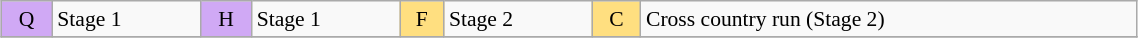<table class="wikitable" style="margin:0.5em auto; font-size:90%;position:relative;" width=60%;>
<tr>
<td bgcolor="#D0A9F5" align=center>Q</td>
<td>Stage 1</td>
<td bgcolor="#D0A9F5" align=center>H</td>
<td>Stage 1</td>
<td bgcolor="#FFDF80" align=center>F</td>
<td>Stage 2</td>
<td bgcolor="#FFDF80" align=center>C</td>
<td>Cross country run (Stage 2)</td>
</tr>
<tr>
</tr>
</table>
